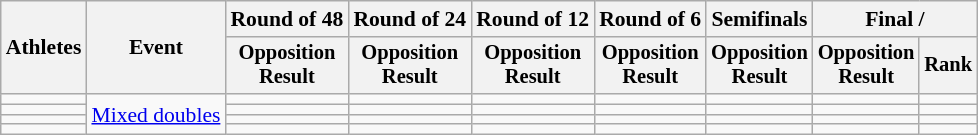<table class="wikitable" style="font-size:90%; text-align:center;">
<tr>
<th rowspan=2>Athletes</th>
<th rowspan=2>Event</th>
<th>Round of 48</th>
<th>Round of 24</th>
<th>Round of 12</th>
<th>Round of 6</th>
<th>Semifinals</th>
<th colspan=2>Final / </th>
</tr>
<tr style="font-size:95%">
<th>Opposition<br>Result</th>
<th>Opposition<br>Result</th>
<th>Opposition<br>Result</th>
<th>Opposition<br>Result</th>
<th>Opposition<br>Result</th>
<th>Opposition<br>Result</th>
<th>Rank</th>
</tr>
<tr>
<td align=left></td>
<td align=left rowspan=4><a href='#'>Mixed doubles</a></td>
<td></td>
<td></td>
<td></td>
<td></td>
<td></td>
<td></td>
<td></td>
</tr>
<tr>
<td align=left></td>
<td></td>
<td></td>
<td></td>
<td></td>
<td></td>
<td></td>
<td></td>
</tr>
<tr>
<td align=left></td>
<td></td>
<td></td>
<td></td>
<td></td>
<td></td>
<td></td>
<td></td>
</tr>
<tr>
<td align=left></td>
<td></td>
<td></td>
<td></td>
<td></td>
<td></td>
<td></td>
<td></td>
</tr>
</table>
